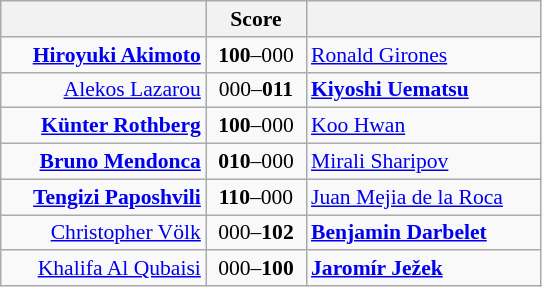<table class="wikitable" style="text-align: center; font-size:90% ">
<tr>
<th align="right" width="130"></th>
<th width="60">Score</th>
<th align="left" width="150"></th>
</tr>
<tr>
<td align=right><strong><a href='#'>Hiroyuki Akimoto</a></strong> </td>
<td align=center><strong>100</strong>–000</td>
<td align=left> <a href='#'>Ronald Girones</a></td>
</tr>
<tr>
<td align=right><a href='#'>Alekos Lazarou</a> </td>
<td align=center>000–<strong>011</strong></td>
<td align=left> <strong><a href='#'>Kiyoshi Uematsu</a></strong></td>
</tr>
<tr>
<td align=right><strong><a href='#'>Künter Rothberg</a></strong> </td>
<td align=center><strong>100</strong>–000</td>
<td align=left> <a href='#'>Koo Hwan</a></td>
</tr>
<tr>
<td align=right><strong><a href='#'>Bruno Mendonca</a></strong> </td>
<td align=center><strong>010</strong>–000</td>
<td align=left> <a href='#'>Mirali Sharipov</a></td>
</tr>
<tr>
<td align=right><strong><a href='#'>Tengizi Paposhvili</a></strong> </td>
<td align=center><strong>110</strong>–000</td>
<td align=left> <a href='#'>Juan Mejia de la Roca</a></td>
</tr>
<tr>
<td align=right><a href='#'>Christopher Völk</a> </td>
<td align=center>000–<strong>102</strong></td>
<td align=left> <strong><a href='#'>Benjamin Darbelet</a></strong></td>
</tr>
<tr>
<td align=right><a href='#'>Khalifa Al Qubaisi</a> </td>
<td align=center>000–<strong>100</strong></td>
<td align=left> <strong><a href='#'>Jaromír Ježek</a></strong></td>
</tr>
</table>
